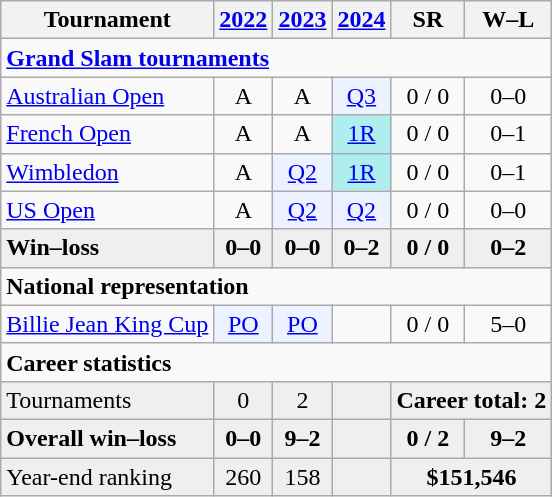<table class=wikitable style=text-align:center>
<tr>
<th>Tournament</th>
<th><a href='#'>2022</a></th>
<th><a href='#'>2023</a></th>
<th><a href='#'>2024</a></th>
<th>SR</th>
<th>W–L</th>
</tr>
<tr>
<td colspan=6 style=text-align:left><strong><a href='#'>Grand Slam tournaments</a></strong></td>
</tr>
<tr>
<td style=text-align:left><a href='#'>Australian Open</a></td>
<td>A</td>
<td>A</td>
<td style=background:#ecf2ff><a href='#'>Q3</a></td>
<td>0 / 0</td>
<td>0–0</td>
</tr>
<tr>
<td style=text-align:left><a href='#'>French Open</a></td>
<td>A</td>
<td>A</td>
<td style=background:#afeeee><a href='#'>1R</a></td>
<td>0 / 0</td>
<td>0–1</td>
</tr>
<tr>
<td style=text-align:left><a href='#'>Wimbledon</a></td>
<td>A</td>
<td style=background:#ecf2ff><a href='#'>Q2</a></td>
<td style=background:#afeeee><a href='#'>1R</a></td>
<td>0 / 0</td>
<td>0–1</td>
</tr>
<tr>
<td style=text-align:left><a href='#'>US Open</a></td>
<td>A</td>
<td style=background:#ecf2ff><a href='#'>Q2</a></td>
<td style=background:#ecf2ff><a href='#'>Q2</a></td>
<td>0 / 0</td>
<td>0–0</td>
</tr>
<tr style=background:#efefef;font-weight:bold>
<td style=text-align:left>Win–loss</td>
<td>0–0</td>
<td>0–0</td>
<td>0–2</td>
<td>0 / 0</td>
<td>0–2</td>
</tr>
<tr>
<td colspan=6 style=text-align:left><strong>National representation</strong></td>
</tr>
<tr>
<td style=text-align:left><a href='#'>Billie Jean King Cup</a></td>
<td style=background:#ecf2ff><a href='#'>PO</a></td>
<td style=background:#ecf2ff><a href='#'>PO</a></td>
<td></td>
<td>0 / 0</td>
<td>5–0</td>
</tr>
<tr>
<td colspan=6 style=text-align:left><strong>Career statistics</strong></td>
</tr>
<tr style=background:#efefef>
<td style=text-align:left>Tournaments</td>
<td>0</td>
<td>2</td>
<td></td>
<td colspan=3><strong>Career total: 2</strong></td>
</tr>
<tr style=background:#efefef;font-weight:bold>
<td style=text-align:left>Overall win–loss</td>
<td>0–0</td>
<td>9–2</td>
<td></td>
<td>0 / 2</td>
<td>9–2</td>
</tr>
<tr style=background:#efefef>
<td style=text-align:left>Year-end ranking</td>
<td>260</td>
<td>158</td>
<td></td>
<td colspan=3><strong>$151,546</strong></td>
</tr>
</table>
